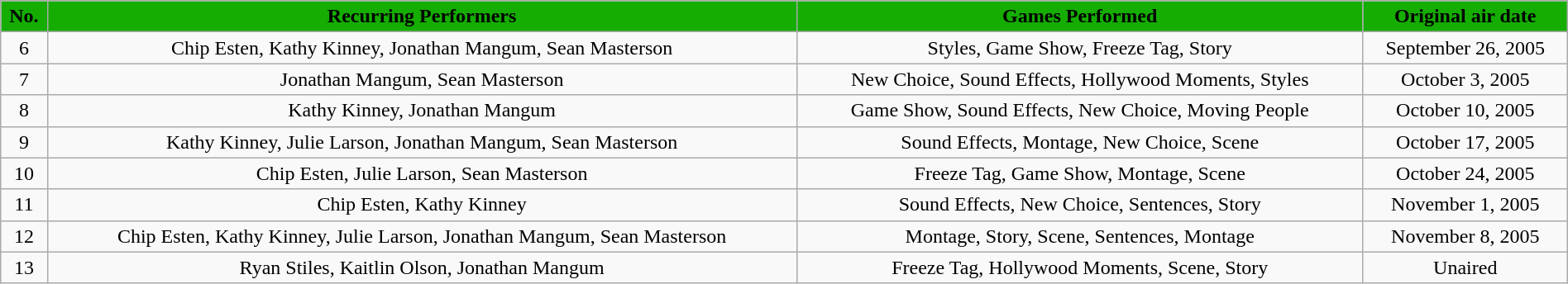<table class="wikitable" border="1" style="width:100%; text-align: center;">
<tr>
<th style="background-color: #15AD02"><abbr>No.</abbr></th>
<th style="background-color: #15AD02">Recurring Performers</th>
<th style="background-color: #15AD02">Games Performed</th>
<th style="background-color: #15AD02">Original air date</th>
</tr>
<tr>
<td>6</td>
<td>Chip Esten, Kathy Kinney, Jonathan Mangum, Sean Masterson</td>
<td>Styles, Game Show, Freeze Tag, Story</td>
<td>September 26, 2005</td>
</tr>
<tr>
<td>7</td>
<td>Jonathan Mangum, Sean Masterson</td>
<td>New Choice, Sound Effects, Hollywood Moments, Styles</td>
<td>October 3, 2005</td>
</tr>
<tr>
<td>8</td>
<td>Kathy Kinney, Jonathan Mangum</td>
<td>Game Show, Sound Effects, New Choice, Moving People</td>
<td>October 10, 2005</td>
</tr>
<tr>
<td>9</td>
<td>Kathy Kinney, Julie Larson, Jonathan Mangum, Sean Masterson</td>
<td>Sound Effects, Montage, New Choice, Scene</td>
<td>October 17, 2005</td>
</tr>
<tr>
<td>10</td>
<td>Chip Esten, Julie Larson, Sean Masterson</td>
<td>Freeze Tag, Game Show, Montage, Scene</td>
<td>October 24, 2005</td>
</tr>
<tr>
<td>11</td>
<td>Chip Esten, Kathy Kinney</td>
<td>Sound Effects, New Choice, Sentences, Story</td>
<td>November 1, 2005</td>
</tr>
<tr>
<td>12</td>
<td>Chip Esten, Kathy Kinney, Julie Larson, Jonathan Mangum, Sean Masterson</td>
<td>Montage, Story, Scene, Sentences, Montage</td>
<td>November 8, 2005</td>
</tr>
<tr>
<td>13</td>
<td>Ryan Stiles, Kaitlin Olson, Jonathan Mangum</td>
<td>Freeze Tag, Hollywood Moments, Scene, Story</td>
<td>Unaired</td>
</tr>
</table>
